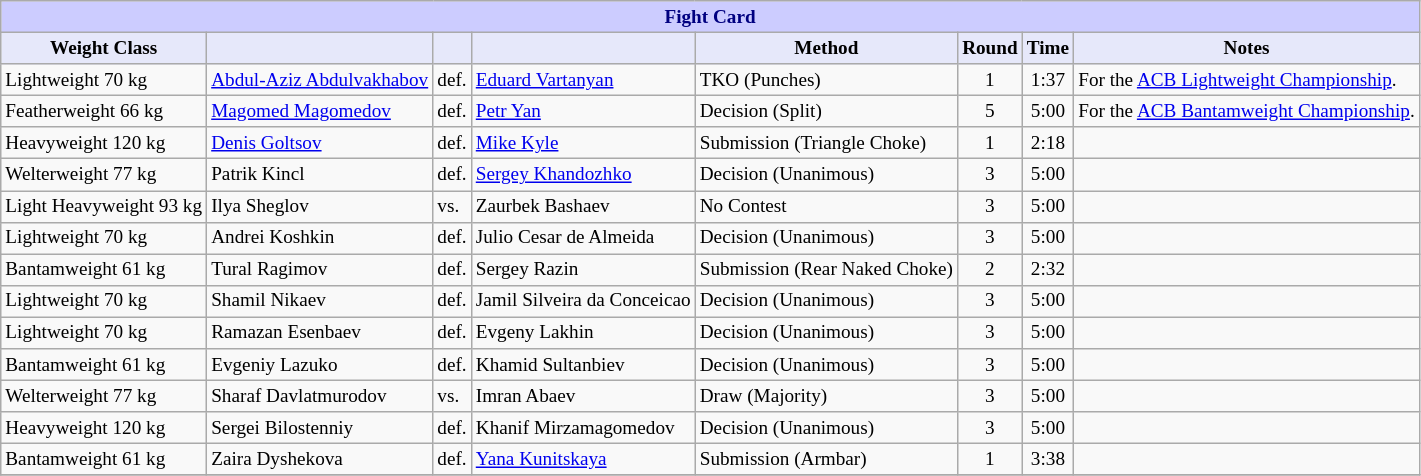<table class="wikitable" style="font-size: 80%;">
<tr>
<th colspan="8" style="background-color: #ccf; color: #000080; text-align: center;"><strong>Fight Card</strong></th>
</tr>
<tr>
<th colspan="1" style="background-color: #E6E8FA; color: #000000; text-align: center;">Weight Class</th>
<th colspan="1" style="background-color: #E6E8FA; color: #000000; text-align: center;"></th>
<th colspan="1" style="background-color: #E6E8FA; color: #000000; text-align: center;"></th>
<th colspan="1" style="background-color: #E6E8FA; color: #000000; text-align: center;"></th>
<th colspan="1" style="background-color: #E6E8FA; color: #000000; text-align: center;">Method</th>
<th colspan="1" style="background-color: #E6E8FA; color: #000000; text-align: center;">Round</th>
<th colspan="1" style="background-color: #E6E8FA; color: #000000; text-align: center;">Time</th>
<th colspan="1" style="background-color: #E6E8FA; color: #000000; text-align: center;">Notes</th>
</tr>
<tr>
<td>Lightweight 70 kg</td>
<td> <a href='#'>Abdul-Aziz Abdulvakhabov</a></td>
<td>def.</td>
<td> <a href='#'>Eduard Vartanyan</a></td>
<td>TKO (Punches)</td>
<td align=center>1</td>
<td align=center>1:37</td>
<td>For the <a href='#'>ACB Lightweight Championship</a>.</td>
</tr>
<tr>
<td>Featherweight 66 kg</td>
<td> <a href='#'>Magomed Magomedov</a></td>
<td>def.</td>
<td> <a href='#'>Petr Yan</a></td>
<td>Decision (Split)</td>
<td align=center>5</td>
<td align=center>5:00</td>
<td>For the <a href='#'>ACB Bantamweight Championship</a>.</td>
</tr>
<tr>
<td>Heavyweight 120 kg</td>
<td> <a href='#'>Denis Goltsov</a></td>
<td>def.</td>
<td> <a href='#'>Mike Kyle</a></td>
<td>Submission (Triangle Choke)</td>
<td align=center>1</td>
<td align=center>2:18</td>
<td></td>
</tr>
<tr>
<td>Welterweight 77 kg</td>
<td> Patrik Kincl</td>
<td>def.</td>
<td> <a href='#'>Sergey Khandozhko</a></td>
<td>Decision (Unanimous)</td>
<td align=center>3</td>
<td align=center>5:00</td>
<td></td>
</tr>
<tr>
<td>Light Heavyweight 93 kg</td>
<td> Ilya Sheglov</td>
<td>vs.</td>
<td> Zaurbek Bashaev</td>
<td>No Contest</td>
<td align=center>3</td>
<td align=center>5:00</td>
<td></td>
</tr>
<tr>
<td>Lightweight 70 kg</td>
<td> Andrei Koshkin</td>
<td>def.</td>
<td> Julio Cesar de Almeida</td>
<td>Decision (Unanimous)</td>
<td align=center>3</td>
<td align=center>5:00</td>
<td></td>
</tr>
<tr>
<td>Bantamweight 61 kg</td>
<td> Tural Ragimov</td>
<td>def.</td>
<td> Sergey Razin</td>
<td>Submission (Rear Naked Choke)</td>
<td align=center>2</td>
<td align=center>2:32</td>
<td></td>
</tr>
<tr>
<td>Lightweight 70 kg</td>
<td> Shamil Nikaev</td>
<td>def.</td>
<td> Jamil Silveira da Conceicao</td>
<td>Decision (Unanimous)</td>
<td align=center>3</td>
<td align=center>5:00</td>
<td></td>
</tr>
<tr>
<td>Lightweight 70 kg</td>
<td> Ramazan Esenbaev</td>
<td>def.</td>
<td> Evgeny Lakhin</td>
<td>Decision (Unanimous)</td>
<td align=center>3</td>
<td align=center>5:00</td>
<td></td>
</tr>
<tr>
<td>Bantamweight 61 kg</td>
<td> Evgeniy Lazuko</td>
<td>def.</td>
<td> Khamid Sultanbiev</td>
<td>Decision (Unanimous)</td>
<td align=center>3</td>
<td align=center>5:00</td>
<td></td>
</tr>
<tr>
<td>Welterweight 77 kg</td>
<td> Sharaf Davlatmurodov</td>
<td>vs.</td>
<td> Imran Abaev</td>
<td>Draw (Majority)</td>
<td align=center>3</td>
<td align=center>5:00</td>
<td></td>
</tr>
<tr>
<td>Heavyweight 120 kg</td>
<td> Sergei Bilostenniy</td>
<td>def.</td>
<td> Khanif Mirzamagomedov</td>
<td>Decision (Unanimous)</td>
<td align=center>3</td>
<td align=center>5:00</td>
<td></td>
</tr>
<tr>
<td>Bantamweight 61 kg</td>
<td> Zaira Dyshekova</td>
<td>def.</td>
<td> <a href='#'>Yana Kunitskaya</a></td>
<td>Submission (Armbar)</td>
<td align=center>1</td>
<td align=center>3:38</td>
<td></td>
</tr>
<tr>
</tr>
</table>
